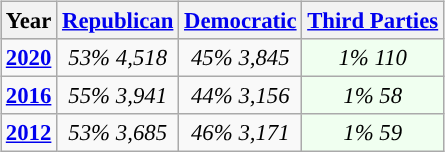<table class="wikitable" style="float:right; font-size:95%;">
<tr bgcolor=lightgrey>
<th>Year</th>
<th><a href='#'>Republican</a></th>
<th><a href='#'>Democratic</a></th>
<th><a href='#'>Third Parties</a></th>
</tr>
<tr>
<td style="text-align:center; "><strong><a href='#'>2020</a></strong></td>
<td style="text-align:center; "><em>53%</em> <em>4,518</em></td>
<td style="text-align:center; "><em>45%</em> <em>3,845</em></td>
<td style="text-align:center; background:honeyDew;"><em>1%</em> <em>110</em></td>
</tr>
<tr>
<td style="text-align:center; "><strong><a href='#'>2016</a></strong></td>
<td style="text-align:center; "><em>55%</em> <em>3,941</em></td>
<td style="text-align:center; "><em>44%</em> <em>3,156</em></td>
<td style="text-align:center; background:honeyDew;"><em>1%</em> <em>58</em></td>
</tr>
<tr>
<td style="text-align:center; "><strong><a href='#'>2012</a></strong></td>
<td style="text-align:center; "><em>53%</em> <em>3,685</em></td>
<td style="text-align:center; "><em>46%</em> <em>3,171</em></td>
<td style="text-align:center; background:honeyDew;"><em>1%</em> <em>59</em></td>
</tr>
</table>
